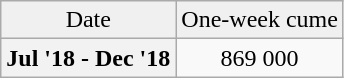<table class="wikitable sortable" style="text-align:center;">
<tr>
<td align="center" style="background:#f0f0f0;">Date</td>
<td align="center" style="background:#f0f0f0;">One-week cume</td>
</tr>
<tr>
<th scope="row">Jul '18 - Dec '18</th>
<td>869 000</td>
</tr>
</table>
